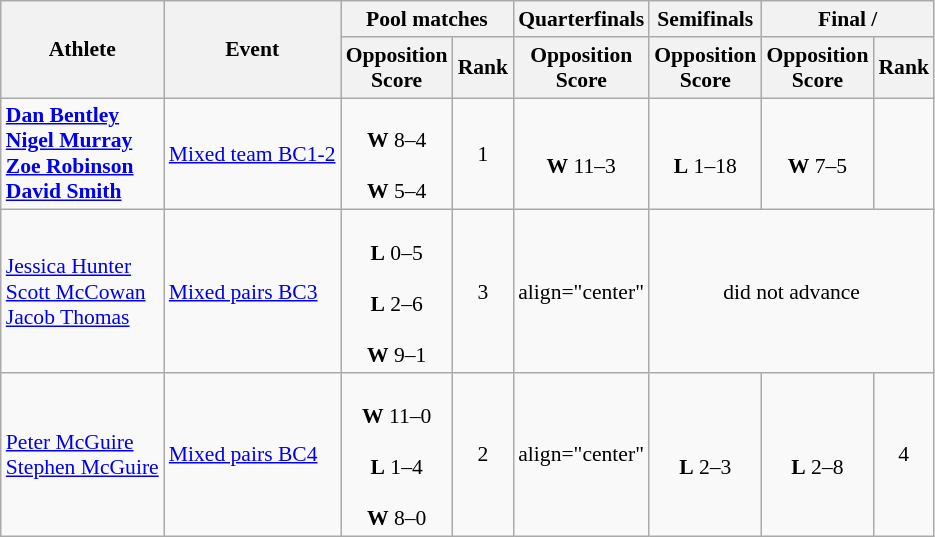<table class=wikitable style="font-size:90%">
<tr>
<th rowspan="2">Athlete</th>
<th rowspan="2">Event</th>
<th colspan="2">Pool matches</th>
<th>Quarterfinals</th>
<th>Semifinals</th>
<th colspan=2>Final / </th>
</tr>
<tr>
<th>Opposition<br>Score</th>
<th>Rank</th>
<th>Opposition<br>Score</th>
<th>Opposition<br>Score</th>
<th>Opposition<br>Score</th>
<th>Rank</th>
</tr>
<tr>
<td><strong><a href='#'>Dan Bentley</a><br><a href='#'>Nigel Murray</a><br><a href='#'>Zoe Robinson</a><br><a href='#'>David Smith</a></strong></td>
<td><a href='#'>Mixed team BC1-2</a></td>
<td align="center"><br><strong>W</strong> 8–4<br><br><strong>W</strong> 5–4</td>
<td align="center">1</td>
<td align="center"><br><strong>W</strong> 11–3</td>
<td align="center"><br><strong>L</strong> 1–18</td>
<td align="center"><br><strong>W</strong> 7–5</td>
<td align="center"></td>
</tr>
<tr>
<td><a href='#'>Jessica Hunter</a><br><a href='#'>Scott McCowan</a><br><a href='#'>Jacob Thomas</a></td>
<td><a href='#'>Mixed pairs BC3</a></td>
<td align="center"><br><strong>L</strong> 0–5<br><br><strong>L</strong> 2–6<br><br><strong>W</strong> 9–1</td>
<td align="center">3</td>
<td>align="center" </td>
<td align="center" colspan=3>did not advance</td>
</tr>
<tr>
<td><a href='#'>Peter McGuire</a><br><a href='#'>Stephen McGuire</a></td>
<td><a href='#'>Mixed pairs BC4</a></td>
<td align="center"><br><strong>W</strong> 11–0<br><br><strong>L</strong> 1–4<br><br><strong>W</strong> 8–0</td>
<td align="center">2</td>
<td>align="center" </td>
<td align="center"><br><strong>L</strong> 2–3</td>
<td align="center"><br><strong>L</strong> 2–8</td>
<td align="center">4</td>
</tr>
</table>
